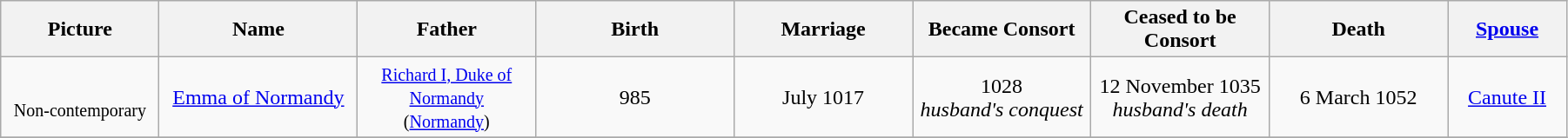<table width=95% class="wikitable">
<tr>
<th width = "8%">Picture</th>
<th width = "10%">Name</th>
<th width = "9%">Father</th>
<th width = "10%">Birth</th>
<th width = "9%">Marriage</th>
<th width = "9%">Became Consort</th>
<th width = "9%">Ceased to be Consort</th>
<th width = "9%">Death</th>
<th width = "6%"><a href='#'>Spouse</a></th>
</tr>
<tr>
<td align="center"><br><small>Non-contemporary</small></td>
<td align="center"><a href='#'>Emma of Normandy</a><br></td>
<td align="center"><small><a href='#'>Richard I, Duke of Normandy</a><br>(<a href='#'>Normandy</a>)</small></td>
<td align="center">985</td>
<td align="center">July 1017</td>
<td align="center">1028<br><em>husband's conquest</em></td>
<td align="center">12 November 1035 <br><em>husband's death</em></td>
<td align="center">6 March 1052</td>
<td align="center"><a href='#'>Canute II</a></td>
</tr>
<tr>
</tr>
</table>
